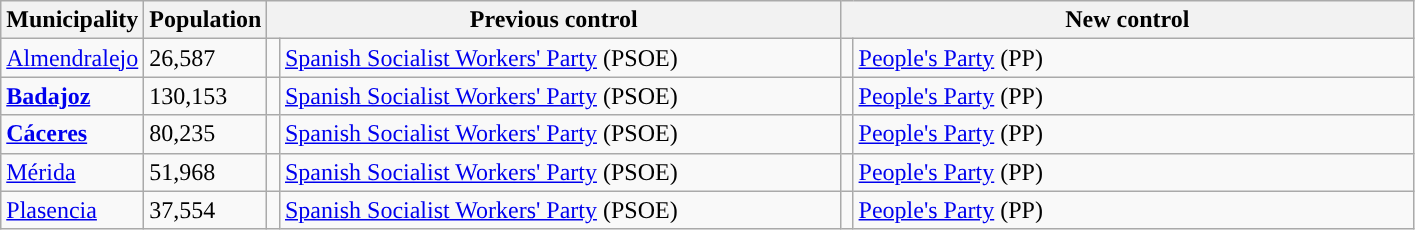<table class="wikitable sortable">
<tr>
<th>Municipality</th>
<th>Population</th>
<th colspan="2" style="width:375px;">Previous control</th>
<th colspan="2" style="width:375px;">New control</th>
</tr>
<tr>
<td><a href='#'>Almendralejo</a></td>
<td>26,587</td>
<td width="1" style="color:inherit;background:"></td>
<td><a href='#'>Spanish Socialist Workers' Party</a> (PSOE)</td>
<td width="1" style="color:inherit;background:"></td>
<td><a href='#'>People's Party</a> (PP)</td>
</tr>
<tr>
<td><strong><a href='#'>Badajoz</a></strong></td>
<td>130,153</td>
<td style="color:inherit;background:"></td>
<td><a href='#'>Spanish Socialist Workers' Party</a> (PSOE)</td>
<td style="color:inherit;background:"></td>
<td><a href='#'>People's Party</a> (PP)</td>
</tr>
<tr>
<td><strong><a href='#'>Cáceres</a></strong></td>
<td>80,235</td>
<td style="color:inherit;background:"></td>
<td><a href='#'>Spanish Socialist Workers' Party</a> (PSOE)</td>
<td style="color:inherit;background:"></td>
<td><a href='#'>People's Party</a> (PP)</td>
</tr>
<tr>
<td><a href='#'>Mérida</a></td>
<td>51,968</td>
<td style="color:inherit;background:"></td>
<td><a href='#'>Spanish Socialist Workers' Party</a> (PSOE)</td>
<td style="color:inherit;background:"></td>
<td><a href='#'>People's Party</a> (PP)</td>
</tr>
<tr>
<td><a href='#'>Plasencia</a></td>
<td>37,554</td>
<td style="color:inherit;background:"></td>
<td><a href='#'>Spanish Socialist Workers' Party</a> (PSOE)</td>
<td style="color:inherit;background:"></td>
<td><a href='#'>People's Party</a> (PP)</td>
</tr>
</table>
